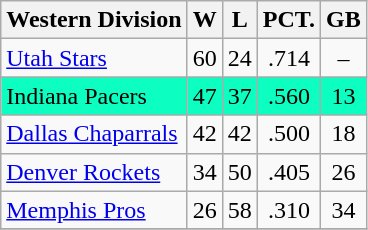<table class="wikitable" style="text-align: center;">
<tr>
<th>Western Division</th>
<th>W</th>
<th>L</th>
<th>PCT.</th>
<th>GB</th>
</tr>
<tr>
<td align="left"><a href='#'>Utah Stars</a></td>
<td>60</td>
<td>24</td>
<td>.714</td>
<td>–</td>
</tr>
<tr bgcolor=“ccffcc”>
<td align="left">Indiana Pacers</td>
<td>47</td>
<td>37</td>
<td>.560</td>
<td>13</td>
</tr>
<tr>
<td align="left"><a href='#'>Dallas Chaparrals</a></td>
<td>42</td>
<td>42</td>
<td>.500</td>
<td>18</td>
</tr>
<tr>
<td align="left"><a href='#'>Denver Rockets</a></td>
<td>34</td>
<td>50</td>
<td>.405</td>
<td>26</td>
</tr>
<tr>
<td align="left"><a href='#'>Memphis Pros</a></td>
<td>26</td>
<td>58</td>
<td>.310</td>
<td>34</td>
</tr>
<tr>
</tr>
</table>
